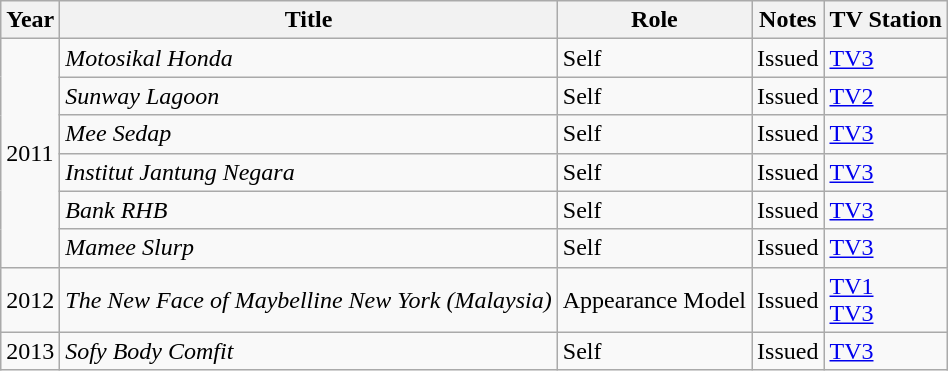<table class="wikitable sortable">
<tr>
<th>Year</th>
<th>Title</th>
<th>Role</th>
<th>Notes</th>
<th>TV Station</th>
</tr>
<tr>
<td rowspan=6>2011</td>
<td><em> Motosikal Honda</em></td>
<td>Self</td>
<td>Issued</td>
<td><a href='#'>TV3</a></td>
</tr>
<tr>
<td><em>Sunway Lagoon</em></td>
<td>Self</td>
<td>Issued</td>
<td><a href='#'>TV2</a></td>
</tr>
<tr>
<td><em>Mee Sedap</em></td>
<td>Self</td>
<td>Issued</td>
<td><a href='#'>TV3</a></td>
</tr>
<tr>
<td><em>Institut Jantung Negara</em></td>
<td>Self</td>
<td>Issued</td>
<td><a href='#'>TV3</a></td>
</tr>
<tr>
<td><em>Bank RHB</em></td>
<td>Self</td>
<td>Issued</td>
<td><a href='#'>TV3</a></td>
</tr>
<tr>
<td><em>Mamee Slurp</em></td>
<td>Self</td>
<td>Issued</td>
<td><a href='#'>TV3</a></td>
</tr>
<tr>
<td>2012</td>
<td><em>The New Face of Maybelline New York (Malaysia)</em></td>
<td>Appearance Model</td>
<td>Issued</td>
<td><a href='#'>TV1</a><br><a href='#'>TV3</a></td>
</tr>
<tr>
<td>2013</td>
<td><em>Sofy Body Comfit</em></td>
<td>Self</td>
<td>Issued</td>
<td><a href='#'>TV3</a></td>
</tr>
</table>
